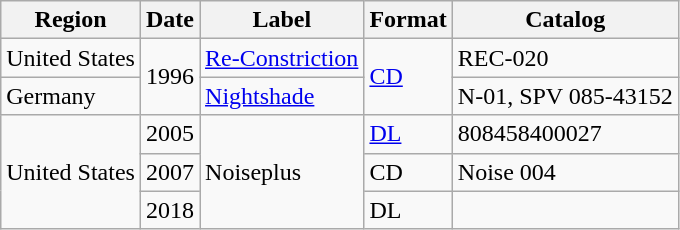<table class="wikitable">
<tr>
<th>Region</th>
<th>Date</th>
<th>Label</th>
<th>Format</th>
<th>Catalog</th>
</tr>
<tr>
<td>United States</td>
<td rowspan="2">1996</td>
<td><a href='#'>Re-Constriction</a></td>
<td rowspan="2"><a href='#'>CD</a></td>
<td>REC-020</td>
</tr>
<tr>
<td>Germany</td>
<td><a href='#'>Nightshade</a></td>
<td>N-01, SPV 085-43152</td>
</tr>
<tr>
<td rowspan="3">United States</td>
<td>2005</td>
<td rowspan="3">Noiseplus</td>
<td><a href='#'>DL</a></td>
<td>808458400027</td>
</tr>
<tr>
<td>2007</td>
<td>CD</td>
<td>Noise 004</td>
</tr>
<tr>
<td>2018</td>
<td>DL</td>
<td></td>
</tr>
</table>
